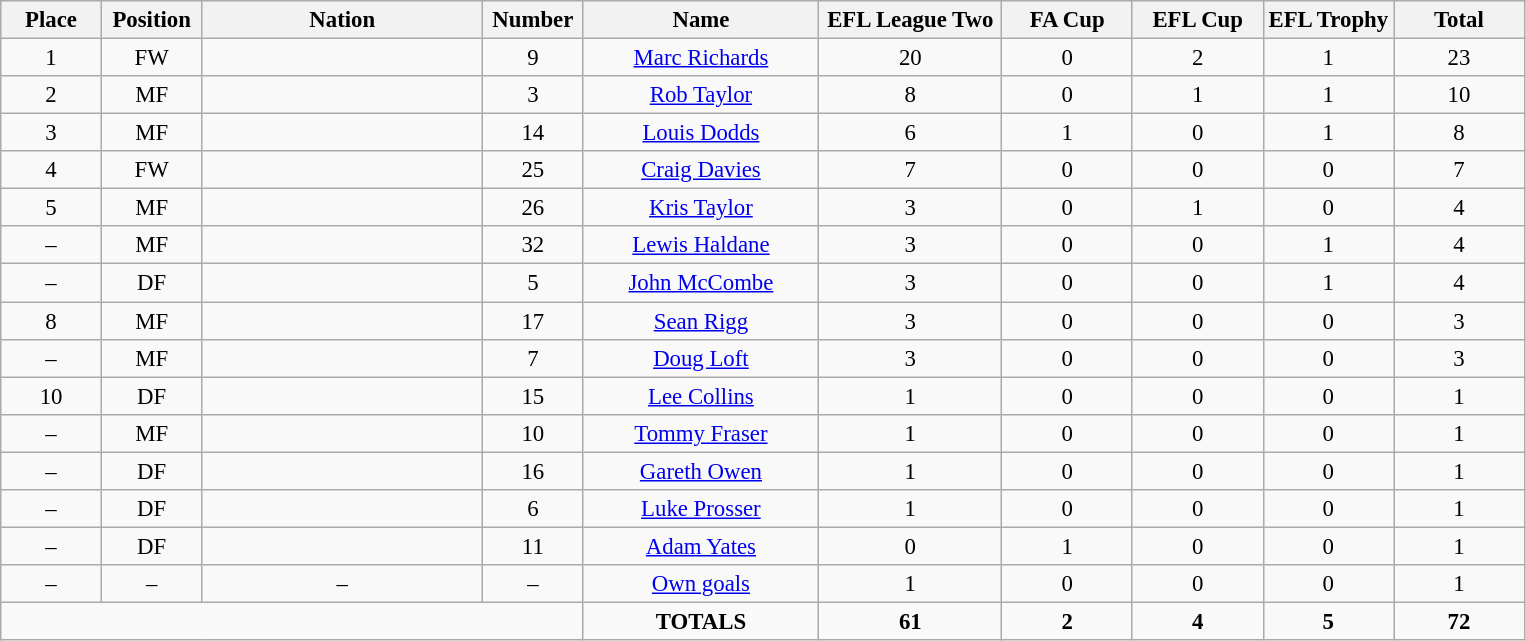<table class="wikitable" style="font-size: 95%; text-align: center;">
<tr>
<th width=60>Place</th>
<th width=60>Position</th>
<th width=180>Nation</th>
<th width=60>Number</th>
<th width=150>Name</th>
<th width=115>EFL League Two</th>
<th width=80>FA Cup</th>
<th width=80>EFL Cup</th>
<th width=80>EFL Trophy</th>
<th width=80>Total</th>
</tr>
<tr>
<td>1</td>
<td>FW</td>
<td></td>
<td>9</td>
<td><a href='#'>Marc Richards</a></td>
<td>20</td>
<td>0</td>
<td>2</td>
<td>1</td>
<td>23</td>
</tr>
<tr>
<td>2</td>
<td>MF</td>
<td></td>
<td>3</td>
<td><a href='#'>Rob Taylor</a></td>
<td>8</td>
<td>0</td>
<td>1</td>
<td>1</td>
<td>10</td>
</tr>
<tr>
<td>3</td>
<td>MF</td>
<td></td>
<td>14</td>
<td><a href='#'>Louis Dodds</a></td>
<td>6</td>
<td>1</td>
<td>0</td>
<td>1</td>
<td>8</td>
</tr>
<tr>
<td>4</td>
<td>FW</td>
<td></td>
<td>25</td>
<td><a href='#'>Craig Davies</a></td>
<td>7</td>
<td>0</td>
<td>0</td>
<td>0</td>
<td>7</td>
</tr>
<tr>
<td>5</td>
<td>MF</td>
<td></td>
<td>26</td>
<td><a href='#'>Kris Taylor</a></td>
<td>3</td>
<td>0</td>
<td>1</td>
<td>0</td>
<td>4</td>
</tr>
<tr>
<td>–</td>
<td>MF</td>
<td></td>
<td>32</td>
<td><a href='#'>Lewis Haldane</a></td>
<td>3</td>
<td>0</td>
<td>0</td>
<td>1</td>
<td>4</td>
</tr>
<tr>
<td>–</td>
<td>DF</td>
<td></td>
<td>5</td>
<td><a href='#'>John McCombe</a></td>
<td>3</td>
<td>0</td>
<td>0</td>
<td>1</td>
<td>4</td>
</tr>
<tr>
<td>8</td>
<td>MF</td>
<td></td>
<td>17</td>
<td><a href='#'>Sean Rigg</a></td>
<td>3</td>
<td>0</td>
<td>0</td>
<td>0</td>
<td>3</td>
</tr>
<tr>
<td>–</td>
<td>MF</td>
<td></td>
<td>7</td>
<td><a href='#'>Doug Loft</a></td>
<td>3</td>
<td>0</td>
<td>0</td>
<td>0</td>
<td>3</td>
</tr>
<tr>
<td>10</td>
<td>DF</td>
<td></td>
<td>15</td>
<td><a href='#'>Lee Collins</a></td>
<td>1</td>
<td>0</td>
<td>0</td>
<td>0</td>
<td>1</td>
</tr>
<tr>
<td>–</td>
<td>MF</td>
<td></td>
<td>10</td>
<td><a href='#'>Tommy Fraser</a></td>
<td>1</td>
<td>0</td>
<td>0</td>
<td>0</td>
<td>1</td>
</tr>
<tr>
<td>–</td>
<td>DF</td>
<td></td>
<td>16</td>
<td><a href='#'>Gareth Owen</a></td>
<td>1</td>
<td>0</td>
<td>0</td>
<td>0</td>
<td>1</td>
</tr>
<tr>
<td>–</td>
<td>DF</td>
<td></td>
<td>6</td>
<td><a href='#'>Luke Prosser</a></td>
<td>1</td>
<td>0</td>
<td>0</td>
<td>0</td>
<td>1</td>
</tr>
<tr>
<td>–</td>
<td>DF</td>
<td></td>
<td>11</td>
<td><a href='#'>Adam Yates</a></td>
<td>0</td>
<td>1</td>
<td>0</td>
<td>0</td>
<td>1</td>
</tr>
<tr>
<td>–</td>
<td>–</td>
<td>–</td>
<td>–</td>
<td><a href='#'>Own goals</a></td>
<td>1</td>
<td>0</td>
<td>0</td>
<td>0</td>
<td>1</td>
</tr>
<tr>
<td colspan="4"></td>
<td><strong>TOTALS</strong></td>
<td><strong>61</strong></td>
<td><strong>2</strong></td>
<td><strong>4</strong></td>
<td><strong>5</strong></td>
<td><strong>72</strong></td>
</tr>
</table>
